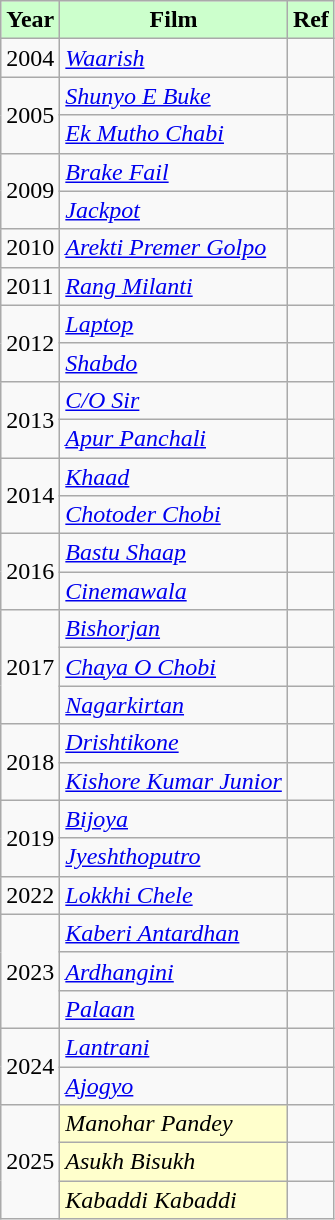<table class="wikitable">
<tr>
<th style="background:#cfc; text-align:center;"><strong>Year</strong></th>
<th style="background:#cfc; text-align:center;"><strong>Film</strong></th>
<th style="background:#cfc; text-align:center;"><strong>Ref</strong></th>
</tr>
<tr>
<td>2004</td>
<td><em><a href='#'>Waarish</a></em></td>
<td></td>
</tr>
<tr>
<td rowspan="2">2005</td>
<td><em><a href='#'>Shunyo E Buke</a></em></td>
<td></td>
</tr>
<tr>
<td><em><a href='#'>Ek Mutho Chabi</a></em></td>
<td></td>
</tr>
<tr>
<td rowspan="2">2009</td>
<td><em><a href='#'>Brake Fail</a></em></td>
<td></td>
</tr>
<tr>
<td><em><a href='#'>Jackpot</a></em></td>
<td></td>
</tr>
<tr>
<td>2010</td>
<td><em><a href='#'>Arekti Premer Golpo</a></em></td>
<td></td>
</tr>
<tr>
<td>2011</td>
<td><em><a href='#'>Rang Milanti</a></em></td>
<td></td>
</tr>
<tr>
<td rowspan="2">2012</td>
<td><a href='#'><em>Laptop</em></a></td>
<td></td>
</tr>
<tr>
<td><em><a href='#'>Shabdo</a></em></td>
<td></td>
</tr>
<tr>
<td rowspan="2">2013</td>
<td><em><a href='#'>C/O Sir</a></em></td>
<td></td>
</tr>
<tr>
<td><em><a href='#'>Apur Panchali</a></em></td>
<td></td>
</tr>
<tr>
<td rowspan="2">2014</td>
<td><em><a href='#'>Khaad</a></em></td>
<td></td>
</tr>
<tr>
<td><em><a href='#'>Chotoder Chobi</a></em></td>
<td></td>
</tr>
<tr>
<td rowspan="2">2016</td>
<td><em><a href='#'>Bastu Shaap</a></em></td>
<td></td>
</tr>
<tr>
<td><em><a href='#'>Cinemawala</a></em></td>
<td></td>
</tr>
<tr>
<td rowspan="3">2017</td>
<td><em><a href='#'>Bishorjan</a></em></td>
<td></td>
</tr>
<tr>
<td><em><a href='#'>Chaya O Chobi</a></em></td>
<td></td>
</tr>
<tr>
<td><em><a href='#'>Nagarkirtan</a></em></td>
<td></td>
</tr>
<tr>
<td rowspan="2">2018</td>
<td><em><a href='#'>Drishtikone</a></em></td>
<td></td>
</tr>
<tr>
<td><em><a href='#'>Kishore Kumar Junior</a></em></td>
<td></td>
</tr>
<tr>
<td rowspan="2">2019</td>
<td><em><a href='#'>Bijoya</a></em></td>
<td></td>
</tr>
<tr>
<td><em><a href='#'>Jyeshthoputro</a></em></td>
<td></td>
</tr>
<tr>
<td>2022</td>
<td><em><a href='#'>Lokkhi Chele</a></em></td>
<td></td>
</tr>
<tr>
<td rowspan="3">2023</td>
<td><em><a href='#'>Kaberi Antardhan</a></em></td>
<td></td>
</tr>
<tr>
<td><em><a href='#'>Ardhangini</a></em></td>
<td></td>
</tr>
<tr>
<td><em><a href='#'>Palaan</a></em></td>
<td></td>
</tr>
<tr>
<td rowspan="2">2024</td>
<td><em><a href='#'>Lantrani</a></em></td>
<td></td>
</tr>
<tr>
<td><em><a href='#'>Ajogyo</a></em></td>
<td></td>
</tr>
<tr>
<td rowspan="3">2025</td>
<td style="background:#ffc;"><em>Manohar Pandey</em></td>
<td></td>
</tr>
<tr>
<td style="background:#ffc;"><em>Asukh Bisukh</em></td>
<td></td>
</tr>
<tr>
<td style="background:#ffc;"><em>Kabaddi Kabaddi</em></td>
<td></td>
</tr>
</table>
